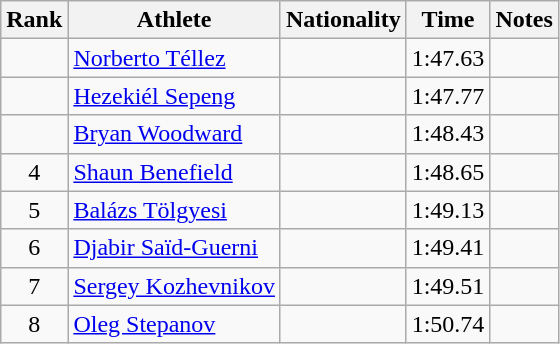<table class="wikitable sortable" style="text-align:center">
<tr>
<th>Rank</th>
<th>Athlete</th>
<th>Nationality</th>
<th>Time</th>
<th>Notes</th>
</tr>
<tr>
<td></td>
<td align=left><a href='#'>Norberto Téllez</a></td>
<td align=left></td>
<td>1:47.63</td>
<td></td>
</tr>
<tr>
<td></td>
<td align=left><a href='#'>Hezekiél Sepeng</a></td>
<td align=left></td>
<td>1:47.77</td>
<td></td>
</tr>
<tr>
<td></td>
<td align=left><a href='#'>Bryan Woodward</a></td>
<td align=left></td>
<td>1:48.43</td>
<td></td>
</tr>
<tr>
<td>4</td>
<td align=left><a href='#'>Shaun Benefield</a></td>
<td align=left></td>
<td>1:48.65</td>
<td></td>
</tr>
<tr>
<td>5</td>
<td align=left><a href='#'>Balázs Tölgyesi</a></td>
<td align=left></td>
<td>1:49.13</td>
<td></td>
</tr>
<tr>
<td>6</td>
<td align=left><a href='#'>Djabir Saïd-Guerni</a></td>
<td align=left></td>
<td>1:49.41</td>
<td></td>
</tr>
<tr>
<td>7</td>
<td align=left><a href='#'>Sergey Kozhevnikov</a></td>
<td align=left></td>
<td>1:49.51</td>
<td></td>
</tr>
<tr>
<td>8</td>
<td align=left><a href='#'>Oleg Stepanov</a></td>
<td align=left></td>
<td>1:50.74</td>
<td></td>
</tr>
</table>
